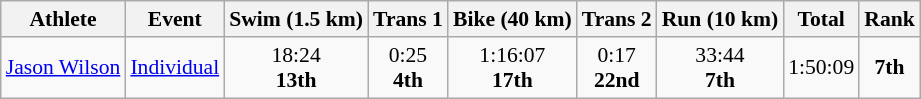<table class="wikitable" style="font-size:90%">
<tr>
<th>Athlete</th>
<th>Event</th>
<th>Swim (1.5 km)</th>
<th>Trans 1</th>
<th>Bike (40 km)</th>
<th>Trans 2</th>
<th>Run (10 km)</th>
<th>Total</th>
<th>Rank</th>
</tr>
<tr>
<td><a href='#'>Jason Wilson</a></td>
<td><a href='#'>Individual</a></td>
<td align=center>18:24<br><strong>13th</strong></td>
<td align=center>0:25<br><strong>4th</strong></td>
<td align=center>1:16:07<br><strong>17th</strong></td>
<td align=center>0:17<br><strong>22nd</strong></td>
<td align=center>33:44<br><strong>7th</strong></td>
<td align=center>1:50:09</td>
<td align=center><strong>7th</strong></td>
</tr>
</table>
